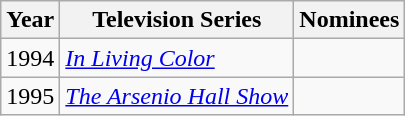<table class="wikitable">
<tr>
<th>Year</th>
<th>Television Series</th>
<th>Nominees</th>
</tr>
<tr>
<td>1994</td>
<td><em><a href='#'>In Living Color</a></em></td>
<td></td>
</tr>
<tr>
<td>1995</td>
<td><em><a href='#'>The Arsenio Hall Show</a></em></td>
<td></td>
</tr>
</table>
